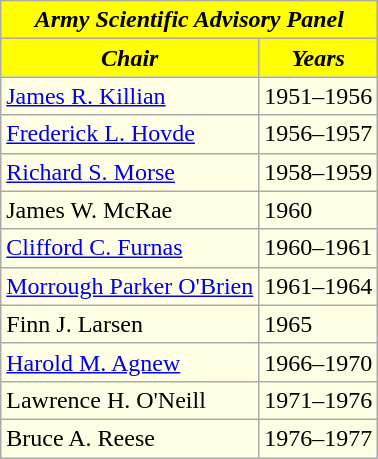<table class="wikitable" style='background: #ffffe6; '>
<tr>
<th colspan="2" style="background: yellow"><em>Army Scientific Advisory Panel</em></th>
</tr>
<tr>
<th style="background: yellow"><em>Chair</em></th>
<th style="background: yellow"><em>Years</em></th>
</tr>
<tr>
<td><a href='#'>James R. Killian</a></td>
<td>1951–1956</td>
</tr>
<tr>
<td><a href='#'>Frederick L. Hovde</a></td>
<td>1956–1957</td>
</tr>
<tr>
<td><a href='#'>Richard S. Morse</a></td>
<td>1958–1959</td>
</tr>
<tr>
<td>James W. McRae</td>
<td>1960</td>
</tr>
<tr>
<td><a href='#'>Clifford C. Furnas</a></td>
<td>1960–1961</td>
</tr>
<tr>
<td><a href='#'>Morrough Parker O'Brien</a></td>
<td>1961–1964</td>
</tr>
<tr>
<td>Finn J. Larsen</td>
<td>1965</td>
</tr>
<tr>
<td><a href='#'>Harold M. Agnew</a></td>
<td>1966–1970</td>
</tr>
<tr>
<td>Lawrence H. O'Neill</td>
<td>1971–1976</td>
</tr>
<tr>
<td>Bruce A. Reese</td>
<td>1976–1977</td>
</tr>
</table>
